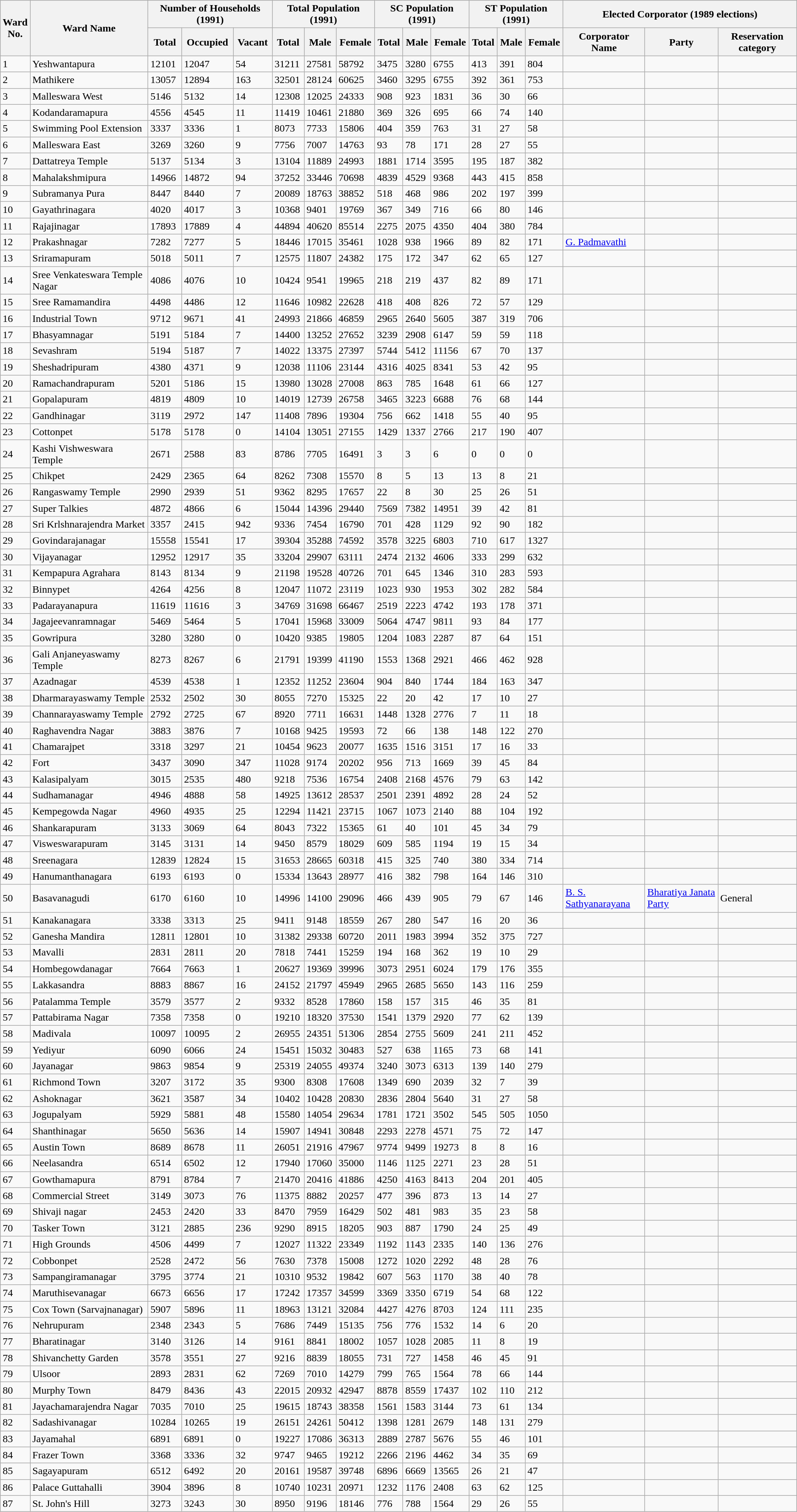<table class="wikitable sortable">
<tr>
<th rowspan="2">Ward<br>No.</th>
<th rowspan="2">Ward Name</th>
<th colspan="3">Number of Households (1991)</th>
<th colspan="3">Total Population (1991)</th>
<th colspan="3">SC Population (1991)</th>
<th colspan="3">ST Population (1991)</th>
<th colspan="3">Elected Corporator (1989 elections)</th>
</tr>
<tr>
<th>Total</th>
<th>Occupied</th>
<th>Vacant</th>
<th>Total</th>
<th>Male</th>
<th>Female</th>
<th>Total</th>
<th>Male</th>
<th>Female</th>
<th>Total</th>
<th>Male</th>
<th>Female</th>
<th>Corporator Name</th>
<th>Party</th>
<th>Reservation category</th>
</tr>
<tr>
<td>1</td>
<td>Yeshwantapura</td>
<td>12101</td>
<td>12047</td>
<td>54</td>
<td>31211</td>
<td>27581</td>
<td>58792</td>
<td>3475</td>
<td>3280</td>
<td>6755</td>
<td>413</td>
<td>391</td>
<td>804</td>
<td></td>
<td></td>
<td></td>
</tr>
<tr>
<td>2</td>
<td>Mathikere</td>
<td>13057</td>
<td>12894</td>
<td>163</td>
<td>32501</td>
<td>28124</td>
<td>60625</td>
<td>3460</td>
<td>3295</td>
<td>6755</td>
<td>392</td>
<td>361</td>
<td>753</td>
<td></td>
<td></td>
<td></td>
</tr>
<tr>
<td>3</td>
<td>Malleswara West</td>
<td>5146</td>
<td>5132</td>
<td>14</td>
<td>12308</td>
<td>12025</td>
<td>24333</td>
<td>908</td>
<td>923</td>
<td>1831</td>
<td>36</td>
<td>30</td>
<td>66</td>
<td></td>
<td></td>
<td></td>
</tr>
<tr>
<td>4</td>
<td>Kodandaramapura</td>
<td>4556</td>
<td>4545</td>
<td>11</td>
<td>11419</td>
<td>10461</td>
<td>21880</td>
<td>369</td>
<td>326</td>
<td>695</td>
<td>66</td>
<td>74</td>
<td>140</td>
<td></td>
<td></td>
<td></td>
</tr>
<tr>
<td>5</td>
<td>Swimming Pool Extension</td>
<td>3337</td>
<td>3336</td>
<td>1</td>
<td>8073</td>
<td>7733</td>
<td>15806</td>
<td>404</td>
<td>359</td>
<td>763</td>
<td>31</td>
<td>27</td>
<td>58</td>
<td></td>
<td></td>
<td></td>
</tr>
<tr>
<td>6</td>
<td>Malleswara East</td>
<td>3269</td>
<td>3260</td>
<td>9</td>
<td>7756</td>
<td>7007</td>
<td>14763</td>
<td>93</td>
<td>78</td>
<td>171</td>
<td>28</td>
<td>27</td>
<td>55</td>
<td></td>
<td></td>
<td></td>
</tr>
<tr>
<td>7</td>
<td>Dattatreya Temple</td>
<td>5137</td>
<td>5134</td>
<td>3</td>
<td>13104</td>
<td>11889</td>
<td>24993</td>
<td>1881</td>
<td>1714</td>
<td>3595</td>
<td>195</td>
<td>187</td>
<td>382</td>
<td></td>
<td></td>
<td></td>
</tr>
<tr>
<td>8</td>
<td>Mahalakshmipura</td>
<td>14966</td>
<td>14872</td>
<td>94</td>
<td>37252</td>
<td>33446</td>
<td>70698</td>
<td>4839</td>
<td>4529</td>
<td>9368</td>
<td>443</td>
<td>415</td>
<td>858</td>
<td></td>
<td></td>
<td></td>
</tr>
<tr>
<td>9</td>
<td>Subramanya Pura</td>
<td>8447</td>
<td>8440</td>
<td>7</td>
<td>20089</td>
<td>18763</td>
<td>38852</td>
<td>518</td>
<td>468</td>
<td>986</td>
<td>202</td>
<td>197</td>
<td>399</td>
<td></td>
<td></td>
<td></td>
</tr>
<tr>
<td>10</td>
<td>Gayathrinagara</td>
<td>4020</td>
<td>4017</td>
<td>3</td>
<td>10368</td>
<td>9401</td>
<td>19769</td>
<td>367</td>
<td>349</td>
<td>716</td>
<td>66</td>
<td>80</td>
<td>146</td>
<td></td>
<td></td>
<td></td>
</tr>
<tr>
<td>11</td>
<td>Rajajinagar</td>
<td>17893</td>
<td>17889</td>
<td>4</td>
<td>44894</td>
<td>40620</td>
<td>85514</td>
<td>2275</td>
<td>2075</td>
<td>4350</td>
<td>404</td>
<td>380</td>
<td>784</td>
<td></td>
<td></td>
<td></td>
</tr>
<tr>
<td>12</td>
<td>Prakashnagar</td>
<td>7282</td>
<td>7277</td>
<td>5</td>
<td>18446</td>
<td>17015</td>
<td>35461</td>
<td>1028</td>
<td>938</td>
<td>1966</td>
<td>89</td>
<td>82</td>
<td>171</td>
<td><a href='#'>G. Padmavathi</a></td>
<td></td>
<td></td>
</tr>
<tr>
<td>13</td>
<td>Sriramapuram</td>
<td>5018</td>
<td>5011</td>
<td>7</td>
<td>12575</td>
<td>11807</td>
<td>24382</td>
<td>175</td>
<td>172</td>
<td>347</td>
<td>62</td>
<td>65</td>
<td>127</td>
<td></td>
<td></td>
<td></td>
</tr>
<tr>
<td>14</td>
<td>Sree Venkateswara Temple Nagar</td>
<td>4086</td>
<td>4076</td>
<td>10</td>
<td>10424</td>
<td>9541</td>
<td>19965</td>
<td>218</td>
<td>219</td>
<td>437</td>
<td>82</td>
<td>89</td>
<td>171</td>
<td></td>
<td></td>
<td></td>
</tr>
<tr>
<td>15</td>
<td>Sree Ramamandira</td>
<td>4498</td>
<td>4486</td>
<td>12</td>
<td>11646</td>
<td>10982</td>
<td>22628</td>
<td>418</td>
<td>408</td>
<td>826</td>
<td>72</td>
<td>57</td>
<td>129</td>
<td></td>
<td></td>
<td></td>
</tr>
<tr>
<td>16</td>
<td>Industrial Town</td>
<td>9712</td>
<td>9671</td>
<td>41</td>
<td>24993</td>
<td>21866</td>
<td>46859</td>
<td>2965</td>
<td>2640</td>
<td>5605</td>
<td>387</td>
<td>319</td>
<td>706</td>
<td></td>
<td></td>
<td></td>
</tr>
<tr>
<td>17</td>
<td>Bhasyamnagar</td>
<td>5191</td>
<td>5184</td>
<td>7</td>
<td>14400</td>
<td>13252</td>
<td>27652</td>
<td>3239</td>
<td>2908</td>
<td>6147</td>
<td>59</td>
<td>59</td>
<td>118</td>
<td></td>
<td></td>
<td></td>
</tr>
<tr>
<td>18</td>
<td>Sevashram</td>
<td>5194</td>
<td>5187</td>
<td>7</td>
<td>14022</td>
<td>13375</td>
<td>27397</td>
<td>5744</td>
<td>5412</td>
<td>11156</td>
<td>67</td>
<td>70</td>
<td>137</td>
<td></td>
<td></td>
<td></td>
</tr>
<tr>
<td>19</td>
<td>Sheshadripuram</td>
<td>4380</td>
<td>4371</td>
<td>9</td>
<td>12038</td>
<td>11106</td>
<td>23144</td>
<td>4316</td>
<td>4025</td>
<td>8341</td>
<td>53</td>
<td>42</td>
<td>95</td>
<td></td>
<td></td>
<td></td>
</tr>
<tr>
<td>20</td>
<td>Ramachandrapuram</td>
<td>5201</td>
<td>5186</td>
<td>15</td>
<td>13980</td>
<td>13028</td>
<td>27008</td>
<td>863</td>
<td>785</td>
<td>1648</td>
<td>61</td>
<td>66</td>
<td>127</td>
<td></td>
<td></td>
<td></td>
</tr>
<tr>
<td>21</td>
<td>Gopalapuram</td>
<td>4819</td>
<td>4809</td>
<td>10</td>
<td>14019</td>
<td>12739</td>
<td>26758</td>
<td>3465</td>
<td>3223</td>
<td>6688</td>
<td>76</td>
<td>68</td>
<td>144</td>
<td></td>
<td></td>
<td></td>
</tr>
<tr>
<td>22</td>
<td>Gandhinagar</td>
<td>3119</td>
<td>2972</td>
<td>147</td>
<td>11408</td>
<td>7896</td>
<td>19304</td>
<td>756</td>
<td>662</td>
<td>1418</td>
<td>55</td>
<td>40</td>
<td>95</td>
<td></td>
<td></td>
<td></td>
</tr>
<tr>
<td>23</td>
<td>Cottonpet</td>
<td>5178</td>
<td>5178</td>
<td>0</td>
<td>14104</td>
<td>13051</td>
<td>27155</td>
<td>1429</td>
<td>1337</td>
<td>2766</td>
<td>217</td>
<td>190</td>
<td>407</td>
<td></td>
<td></td>
<td></td>
</tr>
<tr>
<td>24</td>
<td>Kashi Vishweswara Temple</td>
<td>2671</td>
<td>2588</td>
<td>83</td>
<td>8786</td>
<td>7705</td>
<td>16491</td>
<td>3</td>
<td>3</td>
<td>6</td>
<td>0</td>
<td>0</td>
<td>0</td>
<td></td>
<td></td>
<td></td>
</tr>
<tr>
<td>25</td>
<td>Chikpet</td>
<td>2429</td>
<td>2365</td>
<td>64</td>
<td>8262</td>
<td>7308</td>
<td>15570</td>
<td>8</td>
<td>5</td>
<td>13</td>
<td>13</td>
<td>8</td>
<td>21</td>
<td></td>
<td></td>
<td></td>
</tr>
<tr>
<td>26</td>
<td>Rangaswamy Temple</td>
<td>2990</td>
<td>2939</td>
<td>51</td>
<td>9362</td>
<td>8295</td>
<td>17657</td>
<td>22</td>
<td>8</td>
<td>30</td>
<td>25</td>
<td>26</td>
<td>51</td>
<td></td>
<td></td>
<td></td>
</tr>
<tr>
<td>27</td>
<td>Super Talkies</td>
<td>4872</td>
<td>4866</td>
<td>6</td>
<td>15044</td>
<td>14396</td>
<td>29440</td>
<td>7569</td>
<td>7382</td>
<td>14951</td>
<td>39</td>
<td>42</td>
<td>81</td>
<td></td>
<td></td>
<td></td>
</tr>
<tr>
<td>28</td>
<td>Sri Krlshnarajendra Market</td>
<td>3357</td>
<td>2415</td>
<td>942</td>
<td>9336</td>
<td>7454</td>
<td>16790</td>
<td>701</td>
<td>428</td>
<td>1129</td>
<td>92</td>
<td>90</td>
<td>182</td>
<td></td>
<td></td>
<td></td>
</tr>
<tr>
<td>29</td>
<td>Govindarajanagar</td>
<td>15558</td>
<td>15541</td>
<td>17</td>
<td>39304</td>
<td>35288</td>
<td>74592</td>
<td>3578</td>
<td>3225</td>
<td>6803</td>
<td>710</td>
<td>617</td>
<td>1327</td>
<td></td>
<td></td>
<td></td>
</tr>
<tr>
<td>30</td>
<td>Vijayanagar</td>
<td>12952</td>
<td>12917</td>
<td>35</td>
<td>33204</td>
<td>29907</td>
<td>63111</td>
<td>2474</td>
<td>2132</td>
<td>4606</td>
<td>333</td>
<td>299</td>
<td>632</td>
<td></td>
<td></td>
<td></td>
</tr>
<tr>
<td>31</td>
<td>Kempapura Agrahara</td>
<td>8143</td>
<td>8134</td>
<td>9</td>
<td>21198</td>
<td>19528</td>
<td>40726</td>
<td>701</td>
<td>645</td>
<td>1346</td>
<td>310</td>
<td>283</td>
<td>593</td>
<td></td>
<td></td>
<td></td>
</tr>
<tr>
<td>32</td>
<td>Binnypet</td>
<td>4264</td>
<td>4256</td>
<td>8</td>
<td>12047</td>
<td>11072</td>
<td>23119</td>
<td>1023</td>
<td>930</td>
<td>1953</td>
<td>302</td>
<td>282</td>
<td>584</td>
<td></td>
<td></td>
<td></td>
</tr>
<tr>
<td>33</td>
<td>Padarayanapura</td>
<td>11619</td>
<td>11616</td>
<td>3</td>
<td>34769</td>
<td>31698</td>
<td>66467</td>
<td>2519</td>
<td>2223</td>
<td>4742</td>
<td>193</td>
<td>178</td>
<td>371</td>
<td></td>
<td></td>
<td></td>
</tr>
<tr>
<td>34</td>
<td>Jagajeevanramnagar</td>
<td>5469</td>
<td>5464</td>
<td>5</td>
<td>17041</td>
<td>15968</td>
<td>33009</td>
<td>5064</td>
<td>4747</td>
<td>9811</td>
<td>93</td>
<td>84</td>
<td>177</td>
<td></td>
<td></td>
<td></td>
</tr>
<tr>
<td>35</td>
<td>Gowripura</td>
<td>3280</td>
<td>3280</td>
<td>0</td>
<td>10420</td>
<td>9385</td>
<td>19805</td>
<td>1204</td>
<td>1083</td>
<td>2287</td>
<td>87</td>
<td>64</td>
<td>151</td>
<td></td>
<td></td>
<td></td>
</tr>
<tr>
<td>36</td>
<td>Gali Anjaneyaswamy Temple</td>
<td>8273</td>
<td>8267</td>
<td>6</td>
<td>21791</td>
<td>19399</td>
<td>41190</td>
<td>1553</td>
<td>1368</td>
<td>2921</td>
<td>466</td>
<td>462</td>
<td>928</td>
<td></td>
<td></td>
<td></td>
</tr>
<tr>
<td>37</td>
<td>Azadnagar</td>
<td>4539</td>
<td>4538</td>
<td>1</td>
<td>12352</td>
<td>11252</td>
<td>23604</td>
<td>904</td>
<td>840</td>
<td>1744</td>
<td>184</td>
<td>163</td>
<td>347</td>
<td></td>
<td></td>
<td></td>
</tr>
<tr>
<td>38</td>
<td>Dharmarayaswamy Temple</td>
<td>2532</td>
<td>2502</td>
<td>30</td>
<td>8055</td>
<td>7270</td>
<td>15325</td>
<td>22</td>
<td>20</td>
<td>42</td>
<td>17</td>
<td>10</td>
<td>27</td>
<td></td>
<td></td>
<td></td>
</tr>
<tr>
<td>39</td>
<td>Channarayaswamy Temple</td>
<td>2792</td>
<td>2725</td>
<td>67</td>
<td>8920</td>
<td>7711</td>
<td>16631</td>
<td>1448</td>
<td>1328</td>
<td>2776</td>
<td>7</td>
<td>11</td>
<td>18</td>
<td></td>
<td></td>
<td></td>
</tr>
<tr>
<td>40</td>
<td>Raghavendra Nagar</td>
<td>3883</td>
<td>3876</td>
<td>7</td>
<td>10168</td>
<td>9425</td>
<td>19593</td>
<td>72</td>
<td>66</td>
<td>138</td>
<td>148</td>
<td>122</td>
<td>270</td>
<td></td>
<td></td>
<td></td>
</tr>
<tr>
<td>41</td>
<td>Chamarajpet</td>
<td>3318</td>
<td>3297</td>
<td>21</td>
<td>10454</td>
<td>9623</td>
<td>20077</td>
<td>1635</td>
<td>1516</td>
<td>3151</td>
<td>17</td>
<td>16</td>
<td>33</td>
<td></td>
<td></td>
<td></td>
</tr>
<tr>
<td>42</td>
<td>Fort</td>
<td>3437</td>
<td>3090</td>
<td>347</td>
<td>11028</td>
<td>9174</td>
<td>20202</td>
<td>956</td>
<td>713</td>
<td>1669</td>
<td>39</td>
<td>45</td>
<td>84</td>
<td></td>
<td></td>
<td></td>
</tr>
<tr>
<td>43</td>
<td>Kalasipalyam</td>
<td>3015</td>
<td>2535</td>
<td>480</td>
<td>9218</td>
<td>7536</td>
<td>16754</td>
<td>2408</td>
<td>2168</td>
<td>4576</td>
<td>79</td>
<td>63</td>
<td>142</td>
<td></td>
<td></td>
<td></td>
</tr>
<tr>
<td>44</td>
<td>Sudhamanagar</td>
<td>4946</td>
<td>4888</td>
<td>58</td>
<td>14925</td>
<td>13612</td>
<td>28537</td>
<td>2501</td>
<td>2391</td>
<td>4892</td>
<td>28</td>
<td>24</td>
<td>52</td>
<td></td>
<td></td>
<td></td>
</tr>
<tr>
<td>45</td>
<td>Kempegowda Nagar</td>
<td>4960</td>
<td>4935</td>
<td>25</td>
<td>12294</td>
<td>11421</td>
<td>23715</td>
<td>1067</td>
<td>1073</td>
<td>2140</td>
<td>88</td>
<td>104</td>
<td>192</td>
<td></td>
<td></td>
<td></td>
</tr>
<tr>
<td>46</td>
<td>Shankarapuram</td>
<td>3133</td>
<td>3069</td>
<td>64</td>
<td>8043</td>
<td>7322</td>
<td>15365</td>
<td>61</td>
<td>40</td>
<td>101</td>
<td>45</td>
<td>34</td>
<td>79</td>
<td></td>
<td></td>
<td></td>
</tr>
<tr>
<td>47</td>
<td>Visweswarapuram</td>
<td>3145</td>
<td>3131</td>
<td>14</td>
<td>9450</td>
<td>8579</td>
<td>18029</td>
<td>609</td>
<td>585</td>
<td>1194</td>
<td>19</td>
<td>15</td>
<td>34</td>
<td></td>
<td></td>
<td></td>
</tr>
<tr>
<td>48</td>
<td>Sreenagara</td>
<td>12839</td>
<td>12824</td>
<td>15</td>
<td>31653</td>
<td>28665</td>
<td>60318</td>
<td>415</td>
<td>325</td>
<td>740</td>
<td>380</td>
<td>334</td>
<td>714</td>
<td></td>
<td></td>
<td></td>
</tr>
<tr>
<td>49</td>
<td>Hanumanthanagara</td>
<td>6193</td>
<td>6193</td>
<td>0</td>
<td>15334</td>
<td>13643</td>
<td>28977</td>
<td>416</td>
<td>382</td>
<td>798</td>
<td>164</td>
<td>146</td>
<td>310</td>
<td></td>
<td></td>
<td></td>
</tr>
<tr>
<td>50</td>
<td>Basavanagudi</td>
<td>6170</td>
<td>6160</td>
<td>10</td>
<td>14996</td>
<td>14100</td>
<td>29096</td>
<td>466</td>
<td>439</td>
<td>905</td>
<td>79</td>
<td>67</td>
<td>146</td>
<td><a href='#'>B. S. Sathyanarayana</a></td>
<td><a href='#'>Bharatiya Janata Party</a></td>
<td>General</td>
</tr>
<tr>
<td>51</td>
<td>Kanakanagara</td>
<td>3338</td>
<td>3313</td>
<td>25</td>
<td>9411</td>
<td>9148</td>
<td>18559</td>
<td>267</td>
<td>280</td>
<td>547</td>
<td>16</td>
<td>20</td>
<td>36</td>
<td></td>
<td></td>
<td></td>
</tr>
<tr>
<td>52</td>
<td>Ganesha Mandira</td>
<td>12811</td>
<td>12801</td>
<td>10</td>
<td>31382</td>
<td>29338</td>
<td>60720</td>
<td>2011</td>
<td>1983</td>
<td>3994</td>
<td>352</td>
<td>375</td>
<td>727</td>
<td></td>
<td></td>
<td></td>
</tr>
<tr>
<td>53</td>
<td>Mavalli</td>
<td>2831</td>
<td>2811</td>
<td>20</td>
<td>7818</td>
<td>7441</td>
<td>15259</td>
<td>194</td>
<td>168</td>
<td>362</td>
<td>19</td>
<td>10</td>
<td>29</td>
<td></td>
<td></td>
<td></td>
</tr>
<tr>
<td>54</td>
<td>Hombegowdanagar</td>
<td>7664</td>
<td>7663</td>
<td>1</td>
<td>20627</td>
<td>19369</td>
<td>39996</td>
<td>3073</td>
<td>2951</td>
<td>6024</td>
<td>179</td>
<td>176</td>
<td>355</td>
<td></td>
<td></td>
<td></td>
</tr>
<tr>
<td>55</td>
<td>Lakkasandra</td>
<td>8883</td>
<td>8867</td>
<td>16</td>
<td>24152</td>
<td>21797</td>
<td>45949</td>
<td>2965</td>
<td>2685</td>
<td>5650</td>
<td>143</td>
<td>116</td>
<td>259</td>
<td></td>
<td></td>
<td></td>
</tr>
<tr>
<td>56</td>
<td>Patalamma Temple</td>
<td>3579</td>
<td>3577</td>
<td>2</td>
<td>9332</td>
<td>8528</td>
<td>17860</td>
<td>158</td>
<td>157</td>
<td>315</td>
<td>46</td>
<td>35</td>
<td>81</td>
<td></td>
<td></td>
<td></td>
</tr>
<tr>
<td>57</td>
<td>Pattabirama Nagar</td>
<td>7358</td>
<td>7358</td>
<td>0</td>
<td>19210</td>
<td>18320</td>
<td>37530</td>
<td>1541</td>
<td>1379</td>
<td>2920</td>
<td>77</td>
<td>62</td>
<td>139</td>
<td></td>
<td></td>
<td></td>
</tr>
<tr>
<td>58</td>
<td>Madivala</td>
<td>10097</td>
<td>10095</td>
<td>2</td>
<td>26955</td>
<td>24351</td>
<td>51306</td>
<td>2854</td>
<td>2755</td>
<td>5609</td>
<td>241</td>
<td>211</td>
<td>452</td>
<td></td>
<td></td>
<td></td>
</tr>
<tr>
<td>59</td>
<td>Yediyur</td>
<td>6090</td>
<td>6066</td>
<td>24</td>
<td>15451</td>
<td>15032</td>
<td>30483</td>
<td>527</td>
<td>638</td>
<td>1165</td>
<td>73</td>
<td>68</td>
<td>141</td>
<td></td>
<td></td>
<td></td>
</tr>
<tr>
<td>60</td>
<td>Jayanagar</td>
<td>9863</td>
<td>9854</td>
<td>9</td>
<td>25319</td>
<td>24055</td>
<td>49374</td>
<td>3240</td>
<td>3073</td>
<td>6313</td>
<td>139</td>
<td>140</td>
<td>279</td>
<td></td>
<td></td>
<td></td>
</tr>
<tr>
<td>61</td>
<td>Richmond Town</td>
<td>3207</td>
<td>3172</td>
<td>35</td>
<td>9300</td>
<td>8308</td>
<td>17608</td>
<td>1349</td>
<td>690</td>
<td>2039</td>
<td>32</td>
<td>7</td>
<td>39</td>
<td></td>
<td></td>
<td></td>
</tr>
<tr>
<td>62</td>
<td>Ashoknagar</td>
<td>3621</td>
<td>3587</td>
<td>34</td>
<td>10402</td>
<td>10428</td>
<td>20830</td>
<td>2836</td>
<td>2804</td>
<td>5640</td>
<td>31</td>
<td>27</td>
<td>58</td>
<td></td>
<td></td>
<td></td>
</tr>
<tr>
<td>63</td>
<td>Jogupalyam</td>
<td>5929</td>
<td>5881</td>
<td>48</td>
<td>15580</td>
<td>14054</td>
<td>29634</td>
<td>1781</td>
<td>1721</td>
<td>3502</td>
<td>545</td>
<td>505</td>
<td>1050</td>
<td></td>
<td></td>
<td></td>
</tr>
<tr>
<td>64</td>
<td>Shanthinagar</td>
<td>5650</td>
<td>5636</td>
<td>14</td>
<td>15907</td>
<td>14941</td>
<td>30848</td>
<td>2293</td>
<td>2278</td>
<td>4571</td>
<td>75</td>
<td>72</td>
<td>147</td>
<td></td>
<td></td>
<td></td>
</tr>
<tr>
<td>65</td>
<td>Austin Town</td>
<td>8689</td>
<td>8678</td>
<td>11</td>
<td>26051</td>
<td>21916</td>
<td>47967</td>
<td>9774</td>
<td>9499</td>
<td>19273</td>
<td>8</td>
<td>8</td>
<td>16</td>
<td></td>
<td></td>
<td></td>
</tr>
<tr>
<td>66</td>
<td>Neelasandra</td>
<td>6514</td>
<td>6502</td>
<td>12</td>
<td>17940</td>
<td>17060</td>
<td>35000</td>
<td>1146</td>
<td>1125</td>
<td>2271</td>
<td>23</td>
<td>28</td>
<td>51</td>
<td></td>
<td></td>
<td></td>
</tr>
<tr>
<td>67</td>
<td>Gowthamapura</td>
<td>8791</td>
<td>8784</td>
<td>7</td>
<td>21470</td>
<td>20416</td>
<td>41886</td>
<td>4250</td>
<td>4163</td>
<td>8413</td>
<td>204</td>
<td>201</td>
<td>405</td>
<td></td>
<td></td>
<td></td>
</tr>
<tr>
<td>68</td>
<td>Commercial Street</td>
<td>3149</td>
<td>3073</td>
<td>76</td>
<td>11375</td>
<td>8882</td>
<td>20257</td>
<td>477</td>
<td>396</td>
<td>873</td>
<td>13</td>
<td>14</td>
<td>27</td>
<td></td>
<td></td>
<td></td>
</tr>
<tr>
<td>69</td>
<td>Shivaji nagar</td>
<td>2453</td>
<td>2420</td>
<td>33</td>
<td>8470</td>
<td>7959</td>
<td>16429</td>
<td>502</td>
<td>481</td>
<td>983</td>
<td>35</td>
<td>23</td>
<td>58</td>
<td></td>
<td></td>
<td></td>
</tr>
<tr>
<td>70</td>
<td>Tasker Town</td>
<td>3121</td>
<td>2885</td>
<td>236</td>
<td>9290</td>
<td>8915</td>
<td>18205</td>
<td>903</td>
<td>887</td>
<td>1790</td>
<td>24</td>
<td>25</td>
<td>49</td>
<td></td>
<td></td>
<td></td>
</tr>
<tr>
<td>71</td>
<td>High Grounds</td>
<td>4506</td>
<td>4499</td>
<td>7</td>
<td>12027</td>
<td>11322</td>
<td>23349</td>
<td>1192</td>
<td>1143</td>
<td>2335</td>
<td>140</td>
<td>136</td>
<td>276</td>
<td></td>
<td></td>
<td></td>
</tr>
<tr>
<td>72</td>
<td>Cobbonpet</td>
<td>2528</td>
<td>2472</td>
<td>56</td>
<td>7630</td>
<td>7378</td>
<td>15008</td>
<td>1272</td>
<td>1020</td>
<td>2292</td>
<td>48</td>
<td>28</td>
<td>76</td>
<td></td>
<td></td>
<td></td>
</tr>
<tr>
<td>73</td>
<td>Sampangiramanagar</td>
<td>3795</td>
<td>3774</td>
<td>21</td>
<td>10310</td>
<td>9532</td>
<td>19842</td>
<td>607</td>
<td>563</td>
<td>1170</td>
<td>38</td>
<td>40</td>
<td>78</td>
<td></td>
<td></td>
<td></td>
</tr>
<tr>
<td>74</td>
<td>Maruthisevanagar</td>
<td>6673</td>
<td>6656</td>
<td>17</td>
<td>17242</td>
<td>17357</td>
<td>34599</td>
<td>3369</td>
<td>3350</td>
<td>6719</td>
<td>54</td>
<td>68</td>
<td>122</td>
<td></td>
<td></td>
<td></td>
</tr>
<tr>
<td>75</td>
<td>Cox Town (Sarvajnanagar)</td>
<td>5907</td>
<td>5896</td>
<td>11</td>
<td>18963</td>
<td>13121</td>
<td>32084</td>
<td>4427</td>
<td>4276</td>
<td>8703</td>
<td>124</td>
<td>111</td>
<td>235</td>
<td></td>
<td></td>
<td></td>
</tr>
<tr>
<td>76</td>
<td>Nehrupuram</td>
<td>2348</td>
<td>2343</td>
<td>5</td>
<td>7686</td>
<td>7449</td>
<td>15135</td>
<td>756</td>
<td>776</td>
<td>1532</td>
<td>14</td>
<td>6</td>
<td>20</td>
<td></td>
<td></td>
<td></td>
</tr>
<tr>
<td>77</td>
<td>Bharatinagar</td>
<td>3140</td>
<td>3126</td>
<td>14</td>
<td>9161</td>
<td>8841</td>
<td>18002</td>
<td>1057</td>
<td>1028</td>
<td>2085</td>
<td>11</td>
<td>8</td>
<td>19</td>
<td></td>
<td></td>
<td></td>
</tr>
<tr>
<td>78</td>
<td>Shivanchetty Garden</td>
<td>3578</td>
<td>3551</td>
<td>27</td>
<td>9216</td>
<td>8839</td>
<td>18055</td>
<td>731</td>
<td>727</td>
<td>1458</td>
<td>46</td>
<td>45</td>
<td>91</td>
<td></td>
<td></td>
<td></td>
</tr>
<tr>
<td>79</td>
<td>Ulsoor</td>
<td>2893</td>
<td>2831</td>
<td>62</td>
<td>7269</td>
<td>7010</td>
<td>14279</td>
<td>799</td>
<td>765</td>
<td>1564</td>
<td>78</td>
<td>66</td>
<td>144</td>
<td></td>
<td></td>
<td></td>
</tr>
<tr>
<td>80</td>
<td>Murphy Town</td>
<td>8479</td>
<td>8436</td>
<td>43</td>
<td>22015</td>
<td>20932</td>
<td>42947</td>
<td>8878</td>
<td>8559</td>
<td>17437</td>
<td>102</td>
<td>110</td>
<td>212</td>
<td></td>
<td></td>
<td></td>
</tr>
<tr>
<td>81</td>
<td>Jayachamarajendra Nagar</td>
<td>7035</td>
<td>7010</td>
<td>25</td>
<td>19615</td>
<td>18743</td>
<td>38358</td>
<td>1561</td>
<td>1583</td>
<td>3144</td>
<td>73</td>
<td>61</td>
<td>134</td>
<td></td>
<td></td>
<td></td>
</tr>
<tr>
<td>82</td>
<td>Sadashivanagar</td>
<td>10284</td>
<td>10265</td>
<td>19</td>
<td>26151</td>
<td>24261</td>
<td>50412</td>
<td>1398</td>
<td>1281</td>
<td>2679</td>
<td>148</td>
<td>131</td>
<td>279</td>
<td></td>
<td></td>
<td></td>
</tr>
<tr>
<td>83</td>
<td>Jayamahal</td>
<td>6891</td>
<td>6891</td>
<td>0</td>
<td>19227</td>
<td>17086</td>
<td>36313</td>
<td>2889</td>
<td>2787</td>
<td>5676</td>
<td>55</td>
<td>46</td>
<td>101</td>
<td></td>
<td></td>
<td></td>
</tr>
<tr>
<td>84</td>
<td>Frazer Town</td>
<td>3368</td>
<td>3336</td>
<td>32</td>
<td>9747</td>
<td>9465</td>
<td>19212</td>
<td>2266</td>
<td>2196</td>
<td>4462</td>
<td>34</td>
<td>35</td>
<td>69</td>
<td></td>
<td></td>
<td></td>
</tr>
<tr>
<td>85</td>
<td>Sagayapuram</td>
<td>6512</td>
<td>6492</td>
<td>20</td>
<td>20161</td>
<td>19587</td>
<td>39748</td>
<td>6896</td>
<td>6669</td>
<td>13565</td>
<td>26</td>
<td>21</td>
<td>47</td>
<td></td>
<td></td>
<td></td>
</tr>
<tr>
<td>86</td>
<td>Palace Guttahalli</td>
<td>3904</td>
<td>3896</td>
<td>8</td>
<td>10740</td>
<td>10231</td>
<td>20971</td>
<td>1232</td>
<td>1176</td>
<td>2408</td>
<td>63</td>
<td>62</td>
<td>125</td>
<td></td>
<td></td>
<td></td>
</tr>
<tr>
<td>87</td>
<td>St. John's Hill</td>
<td>3273</td>
<td>3243</td>
<td>30</td>
<td>8950</td>
<td>9196</td>
<td>18146</td>
<td>776</td>
<td>788</td>
<td>1564</td>
<td>29</td>
<td>26</td>
<td>55</td>
<td></td>
<td></td>
<td></td>
</tr>
</table>
